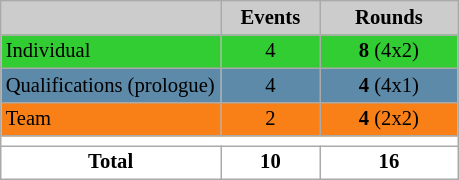<table class="wikitable plainrowheaders" style="background:#fff; font-size:86%; line-height:16px; border:gray solid 1px; border-collapse:collapse;">
<tr style="background:#ccc; text-align:center;">
<th scope="col" style="background:#ccc;" width=140px;"></th>
<th scope="col" style="background:#ccc;" width=60px;">Events</th>
<th scope="col" style="background:#ccc;" width=85px;">Rounds</th>
</tr>
<tr style="background:#32CD32;">
<td>Individual</td>
<td align=center>4</td>
<td align=center><strong>8</strong> (4x2)</td>
</tr>
<tr style="background:#5D8AA8;">
<td>Qualifications (prologue)</td>
<td align=center>4</td>
<td align=center><strong>4</strong> (4x1)</td>
</tr>
<tr style="background:#F88017;">
<td>Team</td>
<td align=center>2</td>
<td align=center><strong>4</strong> (2x2)</td>
</tr>
<tr>
<td colspan=3></td>
</tr>
<tr>
<td align=center><strong>Total</strong></td>
<td align=center><strong>10</strong></td>
<td align=center><strong>16</strong></td>
</tr>
</table>
